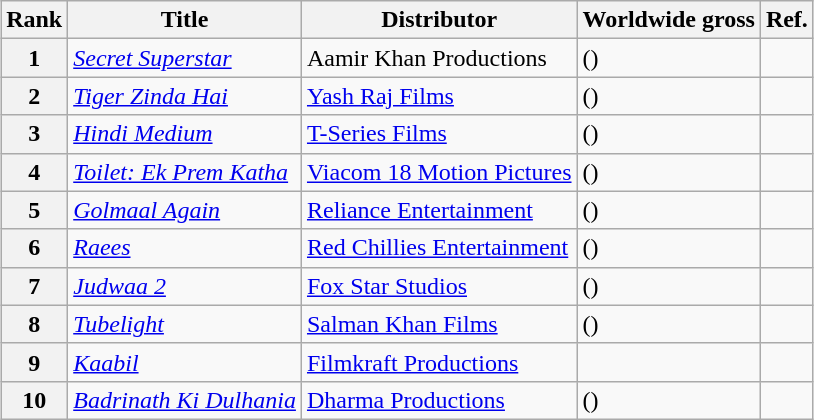<table class="wikitable sortable" style="margin:auto; margin:auto;">
<tr>
<th>Rank</th>
<th>Title</th>
<th>Distributor</th>
<th>Worldwide gross</th>
<th>Ref.</th>
</tr>
<tr>
<th style="text-align:center;">1</th>
<td><em><a href='#'>Secret Superstar</a></em></td>
<td>Aamir Khan Productions</td>
<td> ()</td>
<td></td>
</tr>
<tr>
<th style="text-align:center;">2</th>
<td><em><a href='#'>Tiger Zinda Hai</a></em></td>
<td><a href='#'>Yash Raj Films</a></td>
<td> ()</td>
<td></td>
</tr>
<tr>
<th style="text-align:center;">3</th>
<td><em><a href='#'>Hindi Medium</a></em></td>
<td><a href='#'>T-Series Films</a></td>
<td> ()</td>
<td></td>
</tr>
<tr>
<th style="text-align:center;">4</th>
<td><em><a href='#'>Toilet: Ek Prem Katha</a></em></td>
<td><a href='#'>Viacom 18 Motion Pictures</a></td>
<td> ()</td>
<td></td>
</tr>
<tr>
<th style="text-align:center;">5</th>
<td><em><a href='#'>Golmaal Again</a></em></td>
<td><a href='#'>Reliance Entertainment</a></td>
<td> ()</td>
<td></td>
</tr>
<tr>
<th style="text-align:center;">6</th>
<td><em><a href='#'>Raees</a></em></td>
<td><a href='#'>Red Chillies Entertainment</a></td>
<td> ()</td>
<td></td>
</tr>
<tr>
<th style="text-align:center;">7</th>
<td><em><a href='#'>Judwaa 2</a></em></td>
<td><a href='#'>Fox Star Studios</a></td>
<td> ()</td>
<td></td>
</tr>
<tr>
<th style="text-align:center;">8</th>
<td><em><a href='#'>Tubelight</a></em></td>
<td><a href='#'>Salman Khan Films</a></td>
<td> ()</td>
<td></td>
</tr>
<tr>
<th style="text-align:center;">9</th>
<td><em><a href='#'>Kaabil</a></em></td>
<td><a href='#'>Filmkraft Productions</a></td>
<td></td>
<td></td>
</tr>
<tr>
<th style="text-align:center;">10</th>
<td><em><a href='#'>Badrinath Ki Dulhania</a></em></td>
<td><a href='#'>Dharma Productions</a></td>
<td> ()</td>
<td></td>
</tr>
</table>
